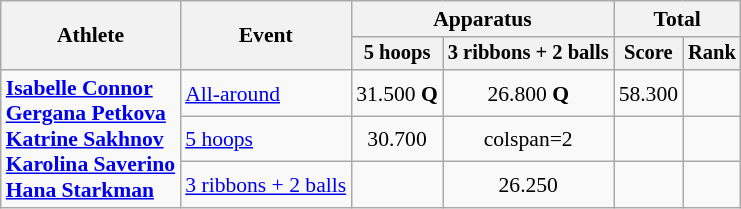<table class=wikitable style=font-size:90%;text-align:center>
<tr>
<th rowspan=2>Athlete</th>
<th rowspan=2>Event</th>
<th colspan=2>Apparatus</th>
<th colspan=2>Total</th>
</tr>
<tr style=font-size:95%>
<th>5 hoops</th>
<th>3 ribbons + 2 balls</th>
<th>Score</th>
<th>Rank</th>
</tr>
<tr>
<td align=left rowspan=3><strong><a href='#'>Isabelle Connor</a><br><a href='#'>Gergana Petkova</a><br><a href='#'>Katrine Sakhnov</a><br><a href='#'>Karolina Saverino</a><br><a href='#'>Hana Starkman</a></strong></td>
<td align=left><a href='#'>All-around</a></td>
<td>31.500 <strong>Q</strong></td>
<td>26.800 <strong>Q</strong></td>
<td>58.300</td>
<td></td>
</tr>
<tr>
<td align=left><a href='#'>5 hoops</a></td>
<td>30.700</td>
<td>colspan=2 </td>
<td></td>
</tr>
<tr>
<td align=left><a href='#'>3 ribbons + 2 balls</a></td>
<td></td>
<td>26.250</td>
<td></td>
<td></td>
</tr>
</table>
